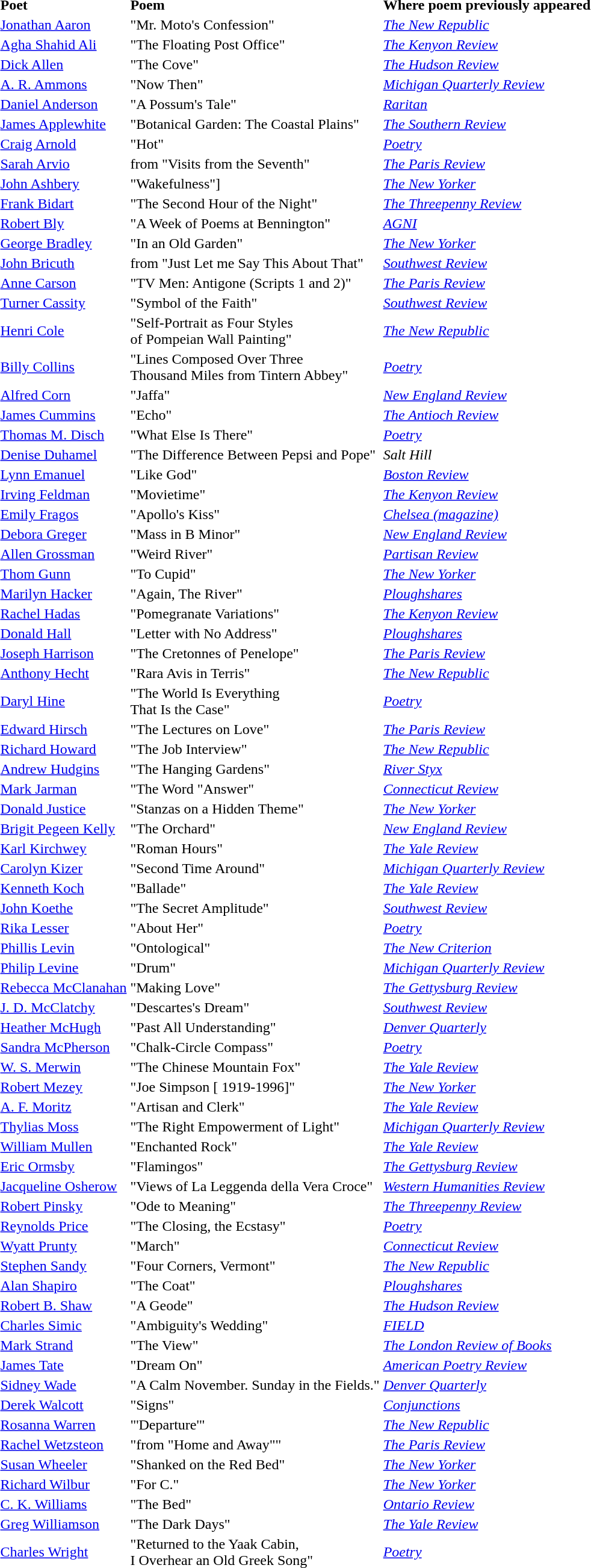<table>
<tr>
<td><strong>Poet</strong></td>
<td><strong>Poem</strong></td>
<td><strong>Where poem previously appeared</strong></td>
</tr>
<tr>
<td><a href='#'>Jonathan Aaron</a></td>
<td>"Mr. Moto's Confession"</td>
<td><em><a href='#'>The New Republic</a></em></td>
</tr>
<tr>
<td><a href='#'>Agha Shahid Ali</a></td>
<td>"The Floating Post Office"</td>
<td><em><a href='#'>The Kenyon Review</a></em></td>
</tr>
<tr>
<td><a href='#'>Dick Allen</a></td>
<td>"The Cove"</td>
<td><em><a href='#'>The Hudson Review</a></em></td>
</tr>
<tr>
<td><a href='#'>A. R. Ammons</a></td>
<td>"Now Then"</td>
<td><em><a href='#'>Michigan Quarterly Review</a></em></td>
</tr>
<tr>
<td><a href='#'>Daniel Anderson</a></td>
<td>"A Possum's Tale"</td>
<td><em><a href='#'>Raritan</a></em></td>
</tr>
<tr>
<td><a href='#'>James Applewhite</a></td>
<td>"Botanical Garden: The Coastal Plains"</td>
<td><em><a href='#'>The Southern Review</a></em></td>
</tr>
<tr>
<td><a href='#'>Craig Arnold</a></td>
<td>"Hot"</td>
<td><em><a href='#'>Poetry</a></em></td>
</tr>
<tr>
<td><a href='#'>Sarah Arvio</a></td>
<td>from "Visits from the Seventh"</td>
<td><em><a href='#'>The Paris Review</a></em></td>
</tr>
<tr>
<td><a href='#'>John Ashbery</a></td>
<td>"Wakefulness"]</td>
<td><em><a href='#'>The New Yorker</a></em></td>
</tr>
<tr>
<td><a href='#'>Frank Bidart</a></td>
<td>"The Second Hour of the Night"</td>
<td><em><a href='#'>The Threepenny Review</a></em></td>
</tr>
<tr>
<td><a href='#'>Robert Bly</a></td>
<td>"A Week of Poems at Bennington"</td>
<td><em><a href='#'>AGNI</a></em></td>
</tr>
<tr>
<td><a href='#'>George Bradley</a></td>
<td>"In an Old Garden"</td>
<td><em><a href='#'>The New Yorker</a></em></td>
</tr>
<tr>
<td><a href='#'>John Bricuth</a></td>
<td>from "Just Let me Say This About That"</td>
<td><em><a href='#'>Southwest Review</a></em></td>
</tr>
<tr>
<td><a href='#'>Anne Carson</a></td>
<td>"TV Men: Antigone (Scripts 1 and 2)"</td>
<td><em><a href='#'>The Paris Review</a></em></td>
</tr>
<tr>
<td><a href='#'>Turner Cassity</a></td>
<td>"Symbol of the Faith"</td>
<td><em><a href='#'>Southwest Review</a></em></td>
</tr>
<tr>
<td><a href='#'>Henri Cole</a></td>
<td>"Self-Portrait as Four Styles<br> of Pompeian Wall Painting"</td>
<td><em><a href='#'>The New Republic</a></em></td>
</tr>
<tr>
<td><a href='#'>Billy Collins</a></td>
<td>"Lines Composed Over Three<br> Thousand Miles from Tintern Abbey"</td>
<td><em><a href='#'>Poetry</a></em></td>
</tr>
<tr>
<td><a href='#'>Alfred Corn</a></td>
<td>"Jaffa"</td>
<td><em><a href='#'>New England Review</a></em></td>
</tr>
<tr>
<td><a href='#'>James Cummins</a></td>
<td>"Echo"</td>
<td><em><a href='#'>The Antioch Review</a></em></td>
</tr>
<tr>
<td><a href='#'>Thomas M. Disch</a></td>
<td>"What Else Is There"</td>
<td><em><a href='#'>Poetry</a></em></td>
</tr>
<tr>
<td><a href='#'>Denise Duhamel</a></td>
<td>"The Difference Between Pepsi and Pope"</td>
<td><em>Salt Hill</em></td>
</tr>
<tr>
<td><a href='#'>Lynn Emanuel</a></td>
<td>"Like God"</td>
<td><em><a href='#'>Boston Review</a></em></td>
</tr>
<tr>
<td><a href='#'>Irving Feldman</a></td>
<td>"Movietime"</td>
<td><em><a href='#'>The Kenyon Review</a></em></td>
</tr>
<tr>
<td><a href='#'>Emily Fragos</a></td>
<td>"Apollo's Kiss"</td>
<td><em><a href='#'>Chelsea (magazine)</a></em></td>
</tr>
<tr>
<td><a href='#'>Debora Greger</a></td>
<td>"Mass in B Minor"</td>
<td><em><a href='#'>New England Review</a></em></td>
</tr>
<tr>
<td><a href='#'>Allen Grossman</a></td>
<td>"Weird River"</td>
<td><em><a href='#'>Partisan Review</a></em></td>
</tr>
<tr>
<td><a href='#'>Thom Gunn</a></td>
<td>"To Cupid"</td>
<td><em><a href='#'>The New Yorker</a></em></td>
</tr>
<tr>
<td><a href='#'>Marilyn Hacker</a></td>
<td>"Again, The River"</td>
<td><em><a href='#'>Ploughshares</a></em></td>
</tr>
<tr>
<td><a href='#'>Rachel Hadas</a></td>
<td>"Pomegranate Variations"</td>
<td><em><a href='#'>The Kenyon Review</a></em></td>
</tr>
<tr>
<td><a href='#'>Donald Hall</a></td>
<td>"Letter with No Address"</td>
<td><em><a href='#'>Ploughshares</a></em></td>
</tr>
<tr>
<td><a href='#'>Joseph Harrison</a></td>
<td>"The Cretonnes of Penelope"</td>
<td><em><a href='#'>The Paris Review</a></em></td>
</tr>
<tr>
<td><a href='#'>Anthony Hecht</a></td>
<td>"Rara Avis in Terris"</td>
<td><em><a href='#'>The New Republic</a></em></td>
</tr>
<tr>
<td><a href='#'>Daryl Hine</a></td>
<td>"The World Is Everything<br> That Is the Case"</td>
<td><em><a href='#'>Poetry</a></em></td>
</tr>
<tr>
<td><a href='#'>Edward Hirsch</a></td>
<td>"The Lectures on Love"</td>
<td><em><a href='#'>The Paris Review</a></em></td>
</tr>
<tr>
<td><a href='#'>Richard Howard</a></td>
<td>"The Job Interview"</td>
<td><em><a href='#'>The New Republic</a></em></td>
</tr>
<tr>
<td><a href='#'>Andrew Hudgins</a></td>
<td>"The Hanging Gardens"</td>
<td><em><a href='#'>River Styx</a></em></td>
</tr>
<tr>
<td><a href='#'>Mark Jarman</a></td>
<td>"The Word "Answer"</td>
<td><em><a href='#'>Connecticut Review</a></em></td>
</tr>
<tr>
<td><a href='#'>Donald Justice</a></td>
<td>"Stanzas on a Hidden Theme"</td>
<td><em><a href='#'>The New Yorker</a></em></td>
</tr>
<tr>
<td><a href='#'>Brigit Pegeen Kelly</a></td>
<td>"The Orchard"</td>
<td><em><a href='#'>New England Review</a></em></td>
</tr>
<tr>
<td><a href='#'>Karl Kirchwey</a></td>
<td>"Roman Hours"</td>
<td><em><a href='#'>The Yale Review</a></em></td>
</tr>
<tr>
<td><a href='#'>Carolyn Kizer</a></td>
<td>"Second Time Around"</td>
<td><em><a href='#'>Michigan Quarterly Review</a></em></td>
</tr>
<tr>
<td><a href='#'>Kenneth Koch</a></td>
<td>"Ballade"</td>
<td><em><a href='#'>The Yale Review</a></em></td>
</tr>
<tr>
<td><a href='#'>John Koethe</a></td>
<td>"The Secret Amplitude"</td>
<td><em><a href='#'>Southwest Review</a></em></td>
</tr>
<tr>
<td><a href='#'>Rika Lesser</a></td>
<td>"About Her"</td>
<td><em><a href='#'>Poetry</a></em></td>
</tr>
<tr>
<td><a href='#'>Phillis Levin</a></td>
<td>"Ontological"</td>
<td><em><a href='#'>The New Criterion</a></em></td>
</tr>
<tr>
<td><a href='#'>Philip Levine</a></td>
<td>"Drum"</td>
<td><em><a href='#'>Michigan Quarterly Review</a></em></td>
</tr>
<tr>
<td><a href='#'>Rebecca McClanahan</a></td>
<td>"Making Love"</td>
<td><em><a href='#'>The Gettysburg Review</a></em></td>
</tr>
<tr>
<td><a href='#'>J. D. McClatchy</a></td>
<td>"Descartes's Dream"</td>
<td><em><a href='#'>Southwest Review</a></em></td>
</tr>
<tr>
<td><a href='#'>Heather McHugh</a></td>
<td>"Past All Understanding"</td>
<td><em><a href='#'>Denver Quarterly</a></em></td>
</tr>
<tr>
<td><a href='#'>Sandra McPherson</a></td>
<td>"Chalk-Circle Compass"</td>
<td><em><a href='#'>Poetry</a></em></td>
</tr>
<tr>
<td><a href='#'>W. S. Merwin</a></td>
<td>"The Chinese Mountain Fox"</td>
<td><em><a href='#'>The Yale Review</a></em></td>
</tr>
<tr>
<td><a href='#'>Robert Mezey</a></td>
<td>"Joe Simpson [ 1919-1996]"</td>
<td><em><a href='#'>The New Yorker</a></em></td>
</tr>
<tr>
<td><a href='#'>A. F. Moritz</a></td>
<td>"Artisan and Clerk"</td>
<td><em><a href='#'>The Yale Review</a></em></td>
</tr>
<tr>
<td><a href='#'>Thylias Moss</a></td>
<td>"The Right Empowerment of Light"</td>
<td><em><a href='#'>Michigan Quarterly Review</a></em></td>
</tr>
<tr>
<td><a href='#'>William Mullen</a></td>
<td>"Enchanted Rock"</td>
<td><em><a href='#'>The Yale Review</a></em></td>
</tr>
<tr>
<td><a href='#'>Eric Ormsby</a></td>
<td>"Flamingos"</td>
<td><em><a href='#'>The Gettysburg Review</a></em></td>
</tr>
<tr>
<td><a href='#'>Jacqueline Osherow</a></td>
<td>"Views of La Leggenda della Vera Croce"</td>
<td><em><a href='#'>Western Humanities Review</a></em></td>
</tr>
<tr>
<td><a href='#'>Robert Pinsky</a></td>
<td>"Ode to Meaning"</td>
<td><em><a href='#'>The Threepenny Review</a></em></td>
</tr>
<tr>
<td><a href='#'>Reynolds Price</a></td>
<td>"The Closing, the Ecstasy"</td>
<td><em><a href='#'>Poetry</a></em></td>
</tr>
<tr>
<td><a href='#'>Wyatt Prunty</a></td>
<td>"March"</td>
<td><em><a href='#'>Connecticut Review</a></em></td>
</tr>
<tr>
<td><a href='#'>Stephen Sandy</a></td>
<td>"Four Corners, Vermont"</td>
<td><em><a href='#'>The New Republic</a></em></td>
</tr>
<tr>
<td><a href='#'>Alan Shapiro</a></td>
<td>"The Coat"</td>
<td><em><a href='#'>Ploughshares</a></em></td>
</tr>
<tr>
<td><a href='#'>Robert B. Shaw</a></td>
<td>"A Geode"</td>
<td><em><a href='#'>The Hudson Review</a></em></td>
</tr>
<tr>
<td><a href='#'>Charles Simic</a></td>
<td>"Ambiguity's Wedding"</td>
<td><em><a href='#'>FIELD</a></em></td>
</tr>
<tr>
<td><a href='#'>Mark Strand</a></td>
<td>"The View"</td>
<td><em><a href='#'>The London Review of Books</a></em></td>
</tr>
<tr>
<td><a href='#'>James Tate</a></td>
<td>"Dream On"</td>
<td><em><a href='#'>American Poetry Review</a></em></td>
</tr>
<tr>
<td><a href='#'>Sidney Wade</a></td>
<td>"A Calm November. Sunday in the Fields."</td>
<td><em><a href='#'>Denver Quarterly</a></em></td>
</tr>
<tr>
<td><a href='#'>Derek Walcott</a></td>
<td>"Signs"</td>
<td><em><a href='#'>Conjunctions</a></em></td>
</tr>
<tr>
<td><a href='#'>Rosanna Warren</a></td>
<td>"'Departure'"</td>
<td><em><a href='#'>The New Republic</a></em></td>
</tr>
<tr>
<td><a href='#'>Rachel Wetzsteon</a></td>
<td>"from "Home and Away""</td>
<td><em><a href='#'>The Paris Review</a></em></td>
</tr>
<tr>
<td><a href='#'>Susan Wheeler</a></td>
<td>"Shanked on the Red Bed"</td>
<td><em><a href='#'>The New Yorker</a></em></td>
</tr>
<tr>
<td><a href='#'>Richard Wilbur</a></td>
<td>"For C."</td>
<td><em><a href='#'>The New Yorker</a></em></td>
</tr>
<tr>
<td><a href='#'>C. K. Williams</a></td>
<td>"The Bed"</td>
<td><em><a href='#'>Ontario Review</a></em></td>
</tr>
<tr>
<td><a href='#'>Greg Williamson</a></td>
<td>"The Dark Days"</td>
<td><em><a href='#'>The Yale Review</a></em></td>
</tr>
<tr>
<td><a href='#'>Charles Wright</a></td>
<td>"Returned to the Yaak Cabin,<br> I Overhear an Old Greek Song"</td>
<td><em><a href='#'>Poetry</a></em></td>
</tr>
<tr>
</tr>
</table>
